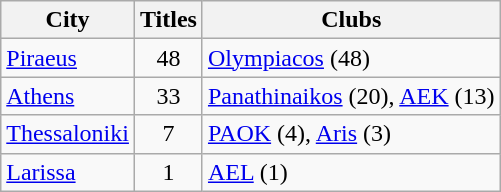<table class="wikitable">
<tr>
<th>City</th>
<th>Titles</th>
<th>Clubs</th>
</tr>
<tr>
<td><a href='#'>Piraeus</a></td>
<td style="text-align:center">48</td>
<td><a href='#'>Olympiacos</a> (48)</td>
</tr>
<tr>
<td><a href='#'>Athens</a></td>
<td style="text-align:center">33</td>
<td><a href='#'>Panathinaikos</a> (20), <a href='#'>AEK</a> (13)</td>
</tr>
<tr>
<td><a href='#'>Thessaloniki</a></td>
<td style="text-align:center">7</td>
<td><a href='#'>PAOK</a> (4), <a href='#'>Aris</a> (3)</td>
</tr>
<tr>
<td><a href='#'>Larissa</a></td>
<td style="text-align:center">1</td>
<td><a href='#'>AEL</a> (1)</td>
</tr>
</table>
